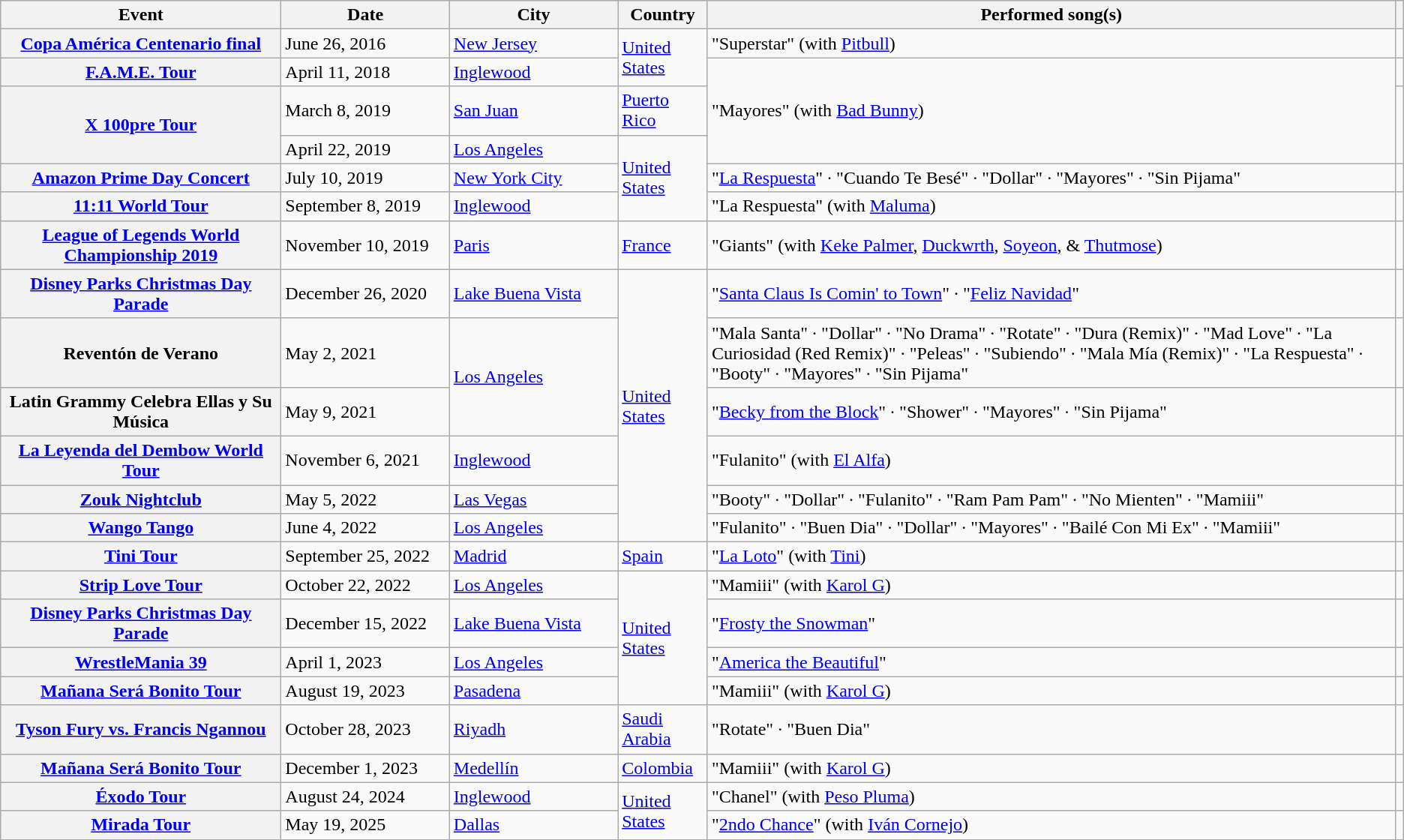<table class="wikitable sortable plainrowheaders">
<tr>
<th style="width:20%;">Event</th>
<th style="width:12%;">Date</th>
<th style="width:12%;">City</th>
<th>Country</th>
<th>Performed song(s)</th>
<th scope="col" class=""></th>
</tr>
<tr>
<th scope="row"><a href='#'>Copa América Centenario final</a></th>
<td>June 26, 2016</td>
<td><a href='#'>New Jersey</a></td>
<td rowspan="2"><a href='#'>United States</a></td>
<td>"Superstar" (with <a href='#'>Pitbull</a>)</td>
<td></td>
</tr>
<tr>
<th scope="row"><a href='#'>F.A.M.E. Tour</a></th>
<td>April 11, 2018</td>
<td><a href='#'>Inglewood</a></td>
<td rowspan="3">"Mayores" (with <a href='#'>Bad Bunny</a>)</td>
<td style="text-align:center;"></td>
</tr>
<tr>
<th rowspan="2" scope="row"><a href='#'>X 100pre Tour</a></th>
<td>March 8, 2019</td>
<td><a href='#'>San Juan</a></td>
<td><a href='#'>Puerto Rico</a></td>
<td style="text-align:center;" rowspan="2"></td>
</tr>
<tr>
<td>April 22, 2019</td>
<td><a href='#'>Los Angeles</a></td>
<td rowspan="3"><a href='#'>United States</a></td>
</tr>
<tr>
<th scope="row"><a href='#'>Amazon Prime Day Concert</a></th>
<td>July 10, 2019</td>
<td><a href='#'>New York City</a></td>
<td>"<a href='#'>La Respuesta</a>" · "Cuando Te Besé" · "Dollar" · "Mayores" · "Sin Pijama"</td>
<td style="text-align:center;"></td>
</tr>
<tr>
<th scope="row"><a href='#'>11:11 World Tour</a></th>
<td>September 8, 2019</td>
<td><a href='#'>Inglewood</a></td>
<td>"La Respuesta" (with <a href='#'>Maluma</a>)</td>
<td style="text-align:center;"></td>
</tr>
<tr>
<th scope="row"><a href='#'>League of Legends World Championship 2019</a></th>
<td>November 10, 2019</td>
<td><a href='#'>Paris</a></td>
<td><a href='#'>France</a></td>
<td>"Giants" (with <a href='#'>Keke Palmer</a>, <a href='#'>Duckwrth</a>, <a href='#'>Soyeon</a>, & <a href='#'>Thutmose</a>)</td>
<td></td>
</tr>
<tr>
<th scope="row"><a href='#'>Disney Parks Christmas Day Parade</a></th>
<td>December 26, 2020</td>
<td><a href='#'>Lake Buena Vista</a></td>
<td rowspan="6"><a href='#'>United States</a></td>
<td>"<a href='#'>Santa Claus Is Comin' to Town</a>" · "<a href='#'>Feliz Navidad</a>"</td>
<td></td>
</tr>
<tr>
<th scope="row">Reventón de Verano</th>
<td>May 2, 2021</td>
<td rowspan="2"><a href='#'>Los Angeles</a></td>
<td>"Mala Santa" · "Dollar" · "No Drama" · "Rotate" · "Dura (Remix)" · "Mad Love" · "La Curiosidad (Red Remix)" · "Peleas" · "Subiendo" · "Mala Mía (Remix)" · "La Respuesta" · "Booty" · "Mayores" · "Sin Pijama"</td>
<td style="text-align:center;"></td>
</tr>
<tr>
<th scope="row">Latin Grammy Celebra Ellas y Su Música</th>
<td>May 9, 2021</td>
<td>"<a href='#'>Becky from the Block</a>" · "Shower" · "Mayores" · "Sin Pijama"</td>
<td></td>
</tr>
<tr>
<th scope="row"><a href='#'>La Leyenda del Dembow World Tour</a></th>
<td>November 6, 2021</td>
<td><a href='#'>Inglewood</a></td>
<td>"Fulanito" (with <a href='#'>El Alfa</a>)</td>
<td></td>
</tr>
<tr>
<th scope="row"><a href='#'>Zouk Nightclub</a></th>
<td>May 5, 2022</td>
<td><a href='#'>Las Vegas</a></td>
<td>"Booty" · "Dollar" · "Fulanito" · "Ram Pam Pam" · "No Mienten" · "Mamiii"</td>
<td></td>
</tr>
<tr>
<th scope="row"><a href='#'>Wango Tango</a></th>
<td>June 4, 2022</td>
<td><a href='#'>Los Angeles</a></td>
<td>"Fulanito" · "Buen Dia" · "Dollar" · "Mayores" · "Bailé Con Mi Ex" · "Mamiii"</td>
<td style="text-align:center;"></td>
</tr>
<tr>
<th scope="row"><a href='#'>Tini Tour</a></th>
<td>September 25, 2022</td>
<td><a href='#'>Madrid</a></td>
<td><a href='#'>Spain</a></td>
<td>"<a href='#'>La Loto</a>" (with <a href='#'>Tini</a>)</td>
<td style="text-align:center;"></td>
</tr>
<tr>
<th scope="row"><a href='#'>Strip Love Tour</a></th>
<td>October 22, 2022</td>
<td><a href='#'>Los Angeles</a></td>
<td rowspan="4"><a href='#'>United States</a></td>
<td>"Mamiii" (with <a href='#'>Karol G</a>)</td>
<td style="text-align:center;"></td>
</tr>
<tr>
<th scope="row"><a href='#'>Disney Parks Christmas Day Parade</a></th>
<td>December 15, 2022</td>
<td><a href='#'>Lake Buena Vista</a></td>
<td>"<a href='#'>Frosty the Snowman</a>"</td>
<td></td>
</tr>
<tr>
<th scope="row"><a href='#'>WrestleMania 39</a></th>
<td>April 1, 2023</td>
<td><a href='#'>Los Angeles</a></td>
<td>"<a href='#'>America the Beautiful</a>"</td>
<td></td>
</tr>
<tr>
<th scope="row"><a href='#'>Mañana Será Bonito Tour</a></th>
<td>August 19, 2023</td>
<td><a href='#'>Pasadena</a></td>
<td>"Mamiii" (with <a href='#'>Karol G</a>)</td>
<td style="text-align:center;"></td>
</tr>
<tr>
<th scope="row"><a href='#'>Tyson Fury vs. Francis Ngannou</a></th>
<td>October 28, 2023</td>
<td><a href='#'>Riyadh</a></td>
<td><a href='#'>Saudi Arabia</a></td>
<td>"Rotate" · "Buen Dia"</td>
<td></td>
</tr>
<tr>
<th scope="row"><a href='#'>Mañana Será Bonito Tour</a></th>
<td>December 1, 2023</td>
<td><a href='#'>Medellín</a></td>
<td><a href='#'>Colombia</a></td>
<td>"Mamiii" (with <a href='#'>Karol G</a>)</td>
<td style="text-align:center;"></td>
</tr>
<tr>
<th scope="row"><a href='#'>Éxodo Tour</a></th>
<td>August 24, 2024</td>
<td><a href='#'>Inglewood</a></td>
<td rowspan="2"><a href='#'>United States</a></td>
<td>"Chanel" (with <a href='#'>Peso Pluma</a>)</td>
<td style="text-align:center;"></td>
</tr>
<tr>
<th scope="row"><a href='#'>Mirada Tour</a></th>
<td>May 19, 2025</td>
<td><a href='#'>Dallas</a></td>
<td>"<a href='#'>2ndo Chance</a>" (with <a href='#'>Iván Cornejo</a>)</td>
<td></td>
</tr>
<tr>
</tr>
</table>
